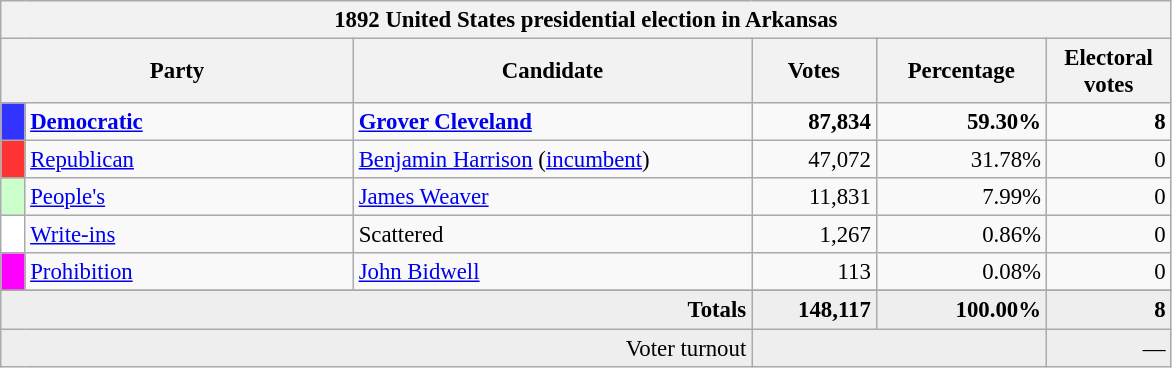<table class="wikitable nowrap" style="font-size: 95%;">
<tr>
<th colspan="6">1892 United States presidential election in Arkansas</th>
</tr>
<tr>
<th colspan="2" style="width: 15em">Party</th>
<th style="width: 17em">Candidate</th>
<th style="width: 5em">Votes</th>
<th style="width: 7em">Percentage</th>
<th style="width: 5em">Electoral votes</th>
</tr>
<tr>
<th style="background-color:#3333FF; width: 3px"></th>
<td style="width: 130px"><strong><a href='#'>Democratic</a></strong></td>
<td><strong><a href='#'>Grover Cleveland</a></strong></td>
<td align="right"><strong>87,834</strong></td>
<td align="right"><strong>59.30%</strong></td>
<td align="right"><strong>8</strong></td>
</tr>
<tr>
<th style="background-color:#FF3333; width: 3px"></th>
<td style="width: 130px"><a href='#'>Republican</a></td>
<td><a href='#'>Benjamin Harrison</a> (<a href='#'>incumbent</a>)</td>
<td align="right">47,072</td>
<td align="right">31.78%</td>
<td align="right">0</td>
</tr>
<tr>
<th style="background-color:#CCFFCC; width: 3px"></th>
<td style="width: 130px"><a href='#'>People's</a></td>
<td><a href='#'>James Weaver</a></td>
<td align="right">11,831</td>
<td align="right">7.99%</td>
<td align="right">0</td>
</tr>
<tr>
<th style="background-color:#FFFFFF; width: 3px"></th>
<td style="width: 130px"><a href='#'>Write-ins</a></td>
<td>Scattered</td>
<td align="right">1,267</td>
<td align="right">0.86%</td>
<td align="right">0</td>
</tr>
<tr>
<th style="background-color:#FF00FF; width: 3px"></th>
<td style="width: 130px"><a href='#'>Prohibition</a></td>
<td><a href='#'>John Bidwell</a></td>
<td align="right">113</td>
<td align="right">0.08%</td>
<td align="right">0</td>
</tr>
<tr>
</tr>
<tr bgcolor="#EEEEEE">
<td colspan="3" align="right"><strong>Totals</strong></td>
<td align="right"><strong>148,117</strong></td>
<td align="right"><strong>100.00%</strong></td>
<td align="right"><strong>8</strong></td>
</tr>
<tr bgcolor="#EEEEEE">
<td colspan="3" align="right">Voter turnout</td>
<td colspan="2" align="right"></td>
<td align="right">—</td>
</tr>
</table>
